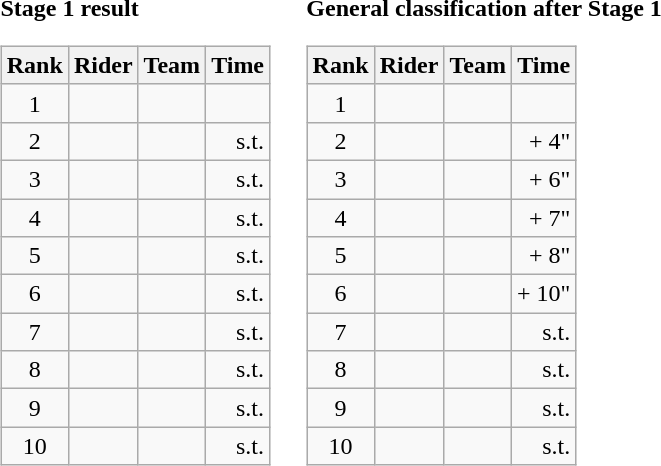<table>
<tr>
<td><strong>Stage 1 result</strong><br><table class="wikitable">
<tr>
<th scope="col">Rank</th>
<th scope="col">Rider</th>
<th scope="col">Team</th>
<th scope="col">Time</th>
</tr>
<tr>
<td style="text-align:center;">1</td>
<td></td>
<td></td>
<td style="text-align:right;"></td>
</tr>
<tr>
<td style="text-align:center;">2</td>
<td></td>
<td></td>
<td style="text-align:right;">s.t.</td>
</tr>
<tr>
<td style="text-align:center;">3</td>
<td></td>
<td></td>
<td style="text-align:right;">s.t.</td>
</tr>
<tr>
<td style="text-align:center;">4</td>
<td></td>
<td></td>
<td style="text-align:right;">s.t.</td>
</tr>
<tr>
<td style="text-align:center;">5</td>
<td></td>
<td></td>
<td style="text-align:right;">s.t.</td>
</tr>
<tr>
<td style="text-align:center;">6</td>
<td></td>
<td></td>
<td style="text-align:right;">s.t.</td>
</tr>
<tr>
<td style="text-align:center;">7</td>
<td></td>
<td></td>
<td style="text-align:right;">s.t.</td>
</tr>
<tr>
<td style="text-align:center;">8</td>
<td></td>
<td></td>
<td style="text-align:right;">s.t.</td>
</tr>
<tr>
<td style="text-align:center;">9</td>
<td></td>
<td></td>
<td style="text-align:right;">s.t.</td>
</tr>
<tr>
<td style="text-align:center;">10</td>
<td></td>
<td></td>
<td style="text-align:right;">s.t.</td>
</tr>
</table>
</td>
<td></td>
<td><strong>General classification after Stage 1</strong><br><table class="wikitable">
<tr>
<th scope="col">Rank</th>
<th scope="col">Rider</th>
<th scope="col">Team</th>
<th scope="col">Time</th>
</tr>
<tr>
<td style="text-align:center;">1</td>
<td> </td>
<td></td>
<td style="text-align:right;"></td>
</tr>
<tr>
<td style="text-align:center;">2</td>
<td></td>
<td></td>
<td style="text-align:right;">+ 4"</td>
</tr>
<tr>
<td style="text-align:center;">3</td>
<td></td>
<td></td>
<td style="text-align:right;">+ 6"</td>
</tr>
<tr>
<td style="text-align:center;">4</td>
<td></td>
<td></td>
<td style="text-align:right;">+ 7"</td>
</tr>
<tr>
<td style="text-align:center;">5</td>
<td></td>
<td></td>
<td style="text-align:right;">+ 8"</td>
</tr>
<tr>
<td style="text-align:center;">6</td>
<td></td>
<td></td>
<td style="text-align:right;">+ 10"</td>
</tr>
<tr>
<td style="text-align:center;">7</td>
<td></td>
<td></td>
<td style="text-align:right;">s.t.</td>
</tr>
<tr>
<td style="text-align:center;">8</td>
<td></td>
<td></td>
<td style="text-align:right;">s.t.</td>
</tr>
<tr>
<td style="text-align:center;">9</td>
<td></td>
<td></td>
<td style="text-align:right;">s.t.</td>
</tr>
<tr>
<td style="text-align:center;">10</td>
<td></td>
<td></td>
<td style="text-align:right;">s.t.</td>
</tr>
</table>
</td>
</tr>
</table>
